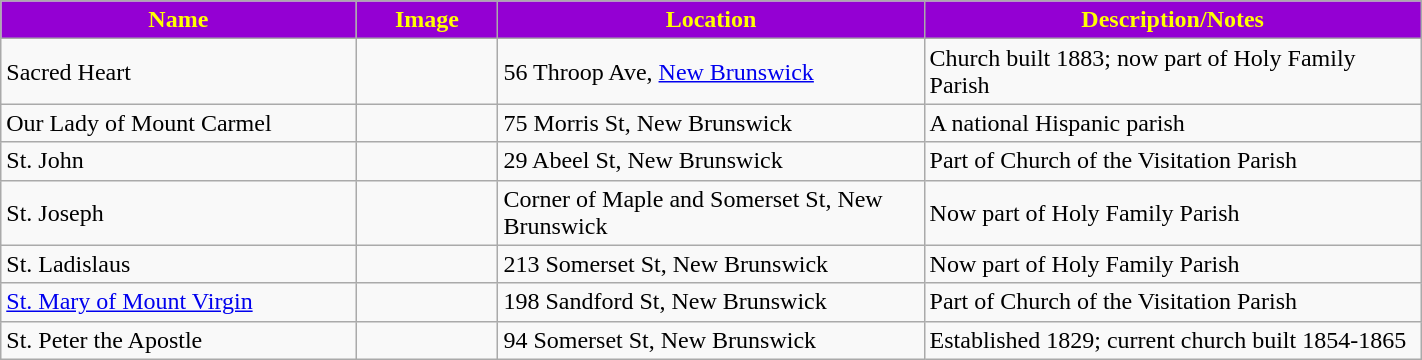<table class="wikitable sortable" style="width:75%">
<tr>
<th style="background:darkviolet; color:yellow;" width="25%"><strong>Name</strong></th>
<th style="background:darkviolet; color:yellow;" width="10%"><strong>Image</strong></th>
<th style="background:darkviolet; color:yellow;" width="30%"><strong>Location</strong></th>
<th style="background:darkviolet; color:yellow;" width="35%"><strong>Description/Notes</strong></th>
</tr>
<tr>
<td>Sacred Heart</td>
<td></td>
<td>56 Throop Ave, <a href='#'>New Brunswick</a></td>
<td>Church built 1883; now part of Holy Family Parish</td>
</tr>
<tr>
<td>Our Lady of Mount Carmel</td>
<td></td>
<td>75 Morris St, New Brunswick</td>
<td>A national Hispanic parish</td>
</tr>
<tr>
<td>St. John</td>
<td></td>
<td>29 Abeel St, New Brunswick</td>
<td>Part of Church of the Visitation Parish</td>
</tr>
<tr>
<td>St. Joseph</td>
<td></td>
<td>Corner of Maple and Somerset St, New Brunswick</td>
<td>Now part of Holy Family Parish</td>
</tr>
<tr>
<td>St. Ladislaus</td>
<td></td>
<td>213 Somerset St, New Brunswick</td>
<td>Now part of Holy Family Parish</td>
</tr>
<tr>
<td><a href='#'>St. Mary of Mount Virgin</a></td>
<td></td>
<td>198 Sandford St, New Brunswick</td>
<td>Part of Church of the Visitation Parish</td>
</tr>
<tr>
<td>St. Peter the Apostle</td>
<td></td>
<td>94 Somerset St, New Brunswick</td>
<td>Established 1829; current church built 1854-1865</td>
</tr>
</table>
